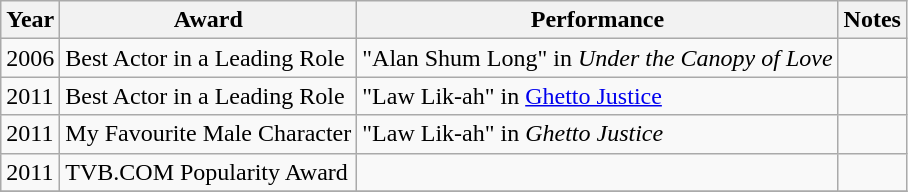<table class="wikitable sortable">
<tr>
<th>Year</th>
<th>Award</th>
<th>Performance</th>
<th class="unsortable">Notes</th>
</tr>
<tr>
<td>2006</td>
<td>Best Actor in a Leading Role</td>
<td>"Alan Shum Long" in <em>Under the Canopy of Love</em></td>
<td></td>
</tr>
<tr>
<td>2011</td>
<td>Best Actor in a Leading Role</td>
<td>"Law Lik-ah" in <a href='#'>Ghetto Justice</a></td>
<td></td>
</tr>
<tr>
<td>2011</td>
<td>My Favourite Male Character</td>
<td>"Law Lik-ah" in <em>Ghetto Justice</em></td>
<td></td>
</tr>
<tr>
<td>2011</td>
<td>TVB.COM Popularity Award</td>
<td></td>
<td></td>
</tr>
<tr>
</tr>
</table>
